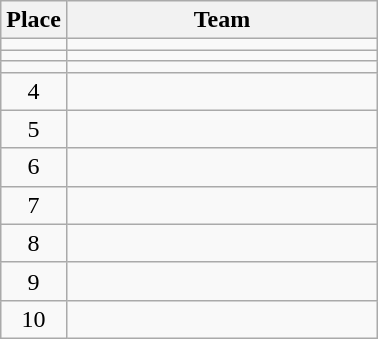<table class="wikitable" style="text-align:center;">
<tr>
<th width=30>Place</th>
<th width=200>Team</th>
</tr>
<tr>
<td></td>
<td align="left"></td>
</tr>
<tr>
<td></td>
<td align="left"></td>
</tr>
<tr>
<td></td>
<td align="left"></td>
</tr>
<tr>
<td>4</td>
<td align="left"></td>
</tr>
<tr>
<td>5</td>
<td align="left"></td>
</tr>
<tr>
<td>6</td>
<td align="left"></td>
</tr>
<tr>
<td>7</td>
<td align="left"></td>
</tr>
<tr>
<td>8</td>
<td align="left"></td>
</tr>
<tr>
<td>9</td>
<td align="left"></td>
</tr>
<tr>
<td>10</td>
<td align="left"></td>
</tr>
</table>
